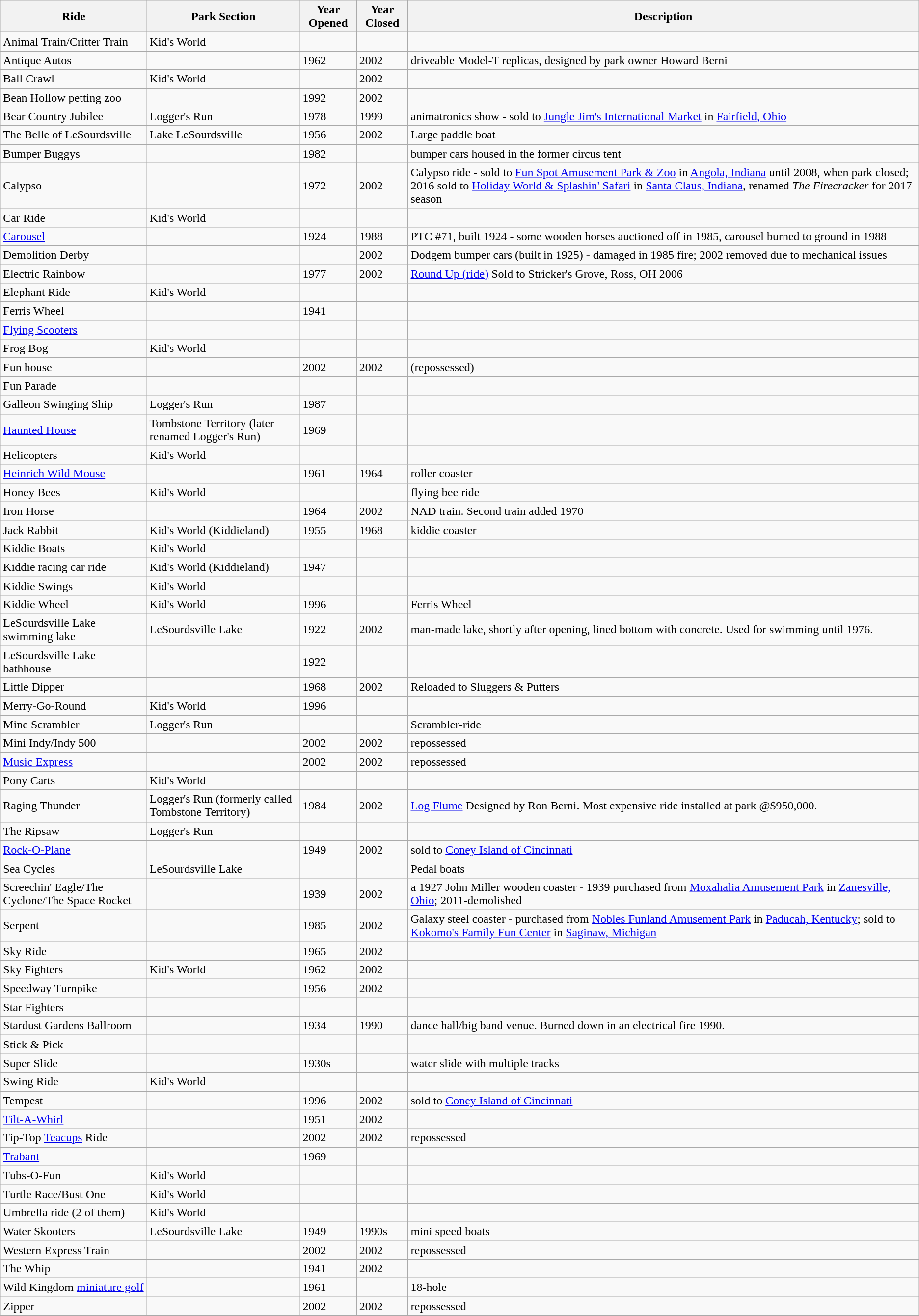<table class="wikitable sortable">
<tr>
<th>Ride</th>
<th>Park Section</th>
<th>Year Opened</th>
<th>Year Closed</th>
<th class="unsortable">Description</th>
</tr>
<tr>
<td>Animal Train/Critter Train</td>
<td>Kid's World</td>
<td></td>
<td></td>
<td></td>
</tr>
<tr>
<td>Antique Autos</td>
<td></td>
<td>1962</td>
<td>2002</td>
<td>driveable Model-T replicas, designed by park owner Howard Berni</td>
</tr>
<tr>
<td>Ball Crawl</td>
<td>Kid's World</td>
<td></td>
<td>2002</td>
<td></td>
</tr>
<tr>
<td>Bean Hollow petting zoo</td>
<td></td>
<td>1992</td>
<td>2002</td>
<td></td>
</tr>
<tr>
<td>Bear Country Jubilee</td>
<td>Logger's Run</td>
<td>1978</td>
<td>1999</td>
<td>animatronics show - sold to <a href='#'>Jungle Jim's International Market</a> in <a href='#'>Fairfield, Ohio</a></td>
</tr>
<tr>
<td>The Belle of LeSourdsville</td>
<td>Lake LeSourdsville</td>
<td>1956</td>
<td>2002</td>
<td>Large paddle boat</td>
</tr>
<tr>
<td>Bumper Buggys</td>
<td></td>
<td>1982</td>
<td></td>
<td>bumper cars housed in the former circus tent</td>
</tr>
<tr>
<td>Calypso</td>
<td></td>
<td>1972</td>
<td>2002</td>
<td>Calypso ride - sold to <a href='#'>Fun Spot Amusement Park & Zoo</a> in <a href='#'>Angola, Indiana</a> until 2008, when park closed; 2016 sold to <a href='#'>Holiday World & Splashin' Safari</a> in <a href='#'>Santa Claus, Indiana</a>, renamed <em>The Firecracker</em> for 2017 season</td>
</tr>
<tr>
<td>Car Ride</td>
<td>Kid's World</td>
<td></td>
<td></td>
<td></td>
</tr>
<tr>
<td><a href='#'>Carousel</a></td>
<td></td>
<td>1924</td>
<td>1988</td>
<td>PTC #71, built 1924 - some wooden horses auctioned off in 1985, carousel burned to ground in 1988</td>
</tr>
<tr>
<td>Demolition Derby</td>
<td></td>
<td></td>
<td>2002</td>
<td>Dodgem bumper cars (built in 1925) - damaged in 1985 fire; 2002 removed due to mechanical issues</td>
</tr>
<tr>
<td>Electric Rainbow</td>
<td></td>
<td>1977</td>
<td>2002</td>
<td><a href='#'>Round Up (ride)</a> Sold to Stricker's Grove, Ross, OH 2006</td>
</tr>
<tr>
<td>Elephant Ride</td>
<td>Kid's World</td>
<td></td>
<td></td>
<td></td>
</tr>
<tr>
<td>Ferris Wheel</td>
<td></td>
<td>1941</td>
<td></td>
<td></td>
</tr>
<tr>
<td><a href='#'>Flying Scooters</a></td>
<td></td>
<td></td>
<td></td>
<td></td>
</tr>
<tr>
<td>Frog Bog</td>
<td>Kid's World</td>
<td></td>
<td></td>
<td></td>
</tr>
<tr>
<td>Fun house</td>
<td></td>
<td>2002</td>
<td>2002</td>
<td>(repossessed)</td>
</tr>
<tr>
<td>Fun Parade</td>
<td></td>
<td></td>
<td></td>
<td></td>
</tr>
<tr>
<td>Galleon Swinging Ship</td>
<td>Logger's Run</td>
<td>1987</td>
<td></td>
<td></td>
</tr>
<tr>
<td><a href='#'>Haunted House</a></td>
<td>Tombstone Territory (later renamed Logger's Run)</td>
<td>1969</td>
<td></td>
<td></td>
</tr>
<tr>
<td>Helicopters</td>
<td>Kid's World</td>
<td></td>
<td></td>
<td></td>
</tr>
<tr>
<td><a href='#'>Heinrich Wild Mouse</a></td>
<td></td>
<td>1961</td>
<td>1964</td>
<td>roller coaster</td>
</tr>
<tr>
<td>Honey Bees</td>
<td>Kid's World</td>
<td></td>
<td></td>
<td>flying bee ride</td>
</tr>
<tr>
<td>Iron Horse</td>
<td></td>
<td>1964</td>
<td>2002</td>
<td>NAD train. Second train added 1970</td>
</tr>
<tr>
<td>Jack Rabbit</td>
<td>Kid's World (Kiddieland)</td>
<td>1955</td>
<td>1968</td>
<td>kiddie coaster</td>
</tr>
<tr>
<td>Kiddie Boats</td>
<td>Kid's World</td>
<td></td>
<td></td>
<td></td>
</tr>
<tr>
<td>Kiddie racing car ride</td>
<td>Kid's World (Kiddieland)</td>
<td>1947</td>
<td></td>
<td></td>
</tr>
<tr>
<td>Kiddie Swings</td>
<td>Kid's World</td>
<td></td>
<td></td>
<td></td>
</tr>
<tr>
<td>Kiddie Wheel</td>
<td>Kid's World</td>
<td>1996</td>
<td></td>
<td>Ferris Wheel</td>
</tr>
<tr>
<td>LeSourdsville Lake swimming lake</td>
<td>LeSourdsville Lake</td>
<td>1922</td>
<td>2002</td>
<td>man-made lake, shortly after opening, lined bottom with concrete. Used for swimming until 1976.</td>
</tr>
<tr>
<td>LeSourdsville Lake bathhouse</td>
<td></td>
<td>1922</td>
<td></td>
<td></td>
</tr>
<tr>
<td>Little Dipper</td>
<td></td>
<td>1968</td>
<td>2002</td>
<td>Reloaded to Sluggers & Putters</td>
</tr>
<tr>
<td>Merry-Go-Round</td>
<td>Kid's World</td>
<td>1996</td>
<td></td>
<td></td>
</tr>
<tr>
<td>Mine Scrambler</td>
<td>Logger's Run</td>
<td></td>
<td></td>
<td>Scrambler-ride</td>
</tr>
<tr>
<td>Mini Indy/Indy 500</td>
<td></td>
<td>2002</td>
<td>2002</td>
<td>repossessed</td>
</tr>
<tr>
<td><a href='#'>Music Express</a></td>
<td></td>
<td>2002</td>
<td>2002</td>
<td>repossessed</td>
</tr>
<tr>
<td>Pony Carts</td>
<td>Kid's World</td>
<td></td>
<td></td>
<td></td>
</tr>
<tr>
<td>Raging Thunder</td>
<td>Logger's Run (formerly called Tombstone Territory)</td>
<td>1984</td>
<td>2002</td>
<td><a href='#'>Log Flume</a> Designed by Ron Berni. Most expensive ride installed at park @$950,000.</td>
</tr>
<tr>
<td>The Ripsaw</td>
<td>Logger's Run</td>
<td></td>
<td></td>
<td></td>
</tr>
<tr>
<td><a href='#'>Rock-O-Plane</a></td>
<td></td>
<td>1949</td>
<td>2002</td>
<td>sold to <a href='#'>Coney Island of Cincinnati</a></td>
</tr>
<tr>
<td>Sea Cycles</td>
<td>LeSourdsville Lake</td>
<td></td>
<td></td>
<td>Pedal boats</td>
</tr>
<tr>
<td>Screechin' Eagle/The Cyclone/The Space Rocket</td>
<td></td>
<td>1939</td>
<td>2002</td>
<td>a 1927 John Miller wooden coaster - 1939 purchased from <a href='#'>Moxahalia Amusement Park</a> in <a href='#'>Zanesville, Ohio</a>; 2011-demolished</td>
</tr>
<tr>
<td>Serpent</td>
<td></td>
<td>1985</td>
<td>2002</td>
<td>Galaxy steel coaster - purchased from <a href='#'>Nobles Funland Amusement Park</a> in <a href='#'>Paducah, Kentucky</a>; sold to <a href='#'>Kokomo's Family Fun Center</a> in <a href='#'>Saginaw, Michigan</a></td>
</tr>
<tr>
<td>Sky Ride</td>
<td></td>
<td>1965</td>
<td>2002</td>
<td></td>
</tr>
<tr>
<td>Sky Fighters</td>
<td>Kid's World</td>
<td>1962</td>
<td>2002</td>
<td></td>
</tr>
<tr>
<td>Speedway Turnpike</td>
<td></td>
<td>1956</td>
<td>2002</td>
<td></td>
</tr>
<tr>
<td>Star Fighters</td>
<td></td>
<td></td>
<td></td>
<td></td>
</tr>
<tr>
<td>Stardust Gardens Ballroom</td>
<td></td>
<td>1934</td>
<td>1990</td>
<td>dance hall/big band venue. Burned down in an electrical fire 1990.</td>
</tr>
<tr>
<td>Stick & Pick</td>
<td></td>
<td></td>
<td></td>
<td></td>
</tr>
<tr>
<td>Super Slide</td>
<td></td>
<td>1930s</td>
<td></td>
<td>water slide with multiple tracks</td>
</tr>
<tr>
<td>Swing Ride</td>
<td>Kid's World</td>
<td></td>
<td></td>
<td></td>
</tr>
<tr>
<td>Tempest</td>
<td></td>
<td>1996</td>
<td>2002</td>
<td>sold to <a href='#'>Coney Island of Cincinnati</a></td>
</tr>
<tr>
<td><a href='#'>Tilt-A-Whirl</a></td>
<td></td>
<td>1951</td>
<td>2002</td>
<td></td>
</tr>
<tr>
<td>Tip-Top <a href='#'>Teacups</a> Ride</td>
<td></td>
<td>2002</td>
<td>2002</td>
<td>repossessed</td>
</tr>
<tr>
<td><a href='#'>Trabant</a></td>
<td></td>
<td>1969</td>
<td></td>
<td></td>
</tr>
<tr>
<td>Tubs-O-Fun</td>
<td>Kid's World</td>
<td></td>
<td></td>
<td></td>
</tr>
<tr>
<td>Turtle Race/Bust One</td>
<td>Kid's World</td>
<td></td>
<td></td>
<td></td>
</tr>
<tr>
<td>Umbrella ride (2 of them)</td>
<td>Kid's World</td>
<td></td>
<td></td>
<td></td>
</tr>
<tr>
<td>Water Skooters</td>
<td>LeSourdsville Lake</td>
<td>1949</td>
<td>1990s</td>
<td>mini speed boats</td>
</tr>
<tr>
<td>Western Express Train</td>
<td></td>
<td>2002</td>
<td>2002</td>
<td>repossessed</td>
</tr>
<tr>
<td>The Whip</td>
<td></td>
<td>1941</td>
<td>2002</td>
<td></td>
</tr>
<tr>
<td>Wild Kingdom <a href='#'>miniature golf</a></td>
<td></td>
<td>1961</td>
<td></td>
<td>18-hole</td>
</tr>
<tr>
<td>Zipper</td>
<td></td>
<td>2002</td>
<td>2002</td>
<td>repossessed</td>
</tr>
</table>
